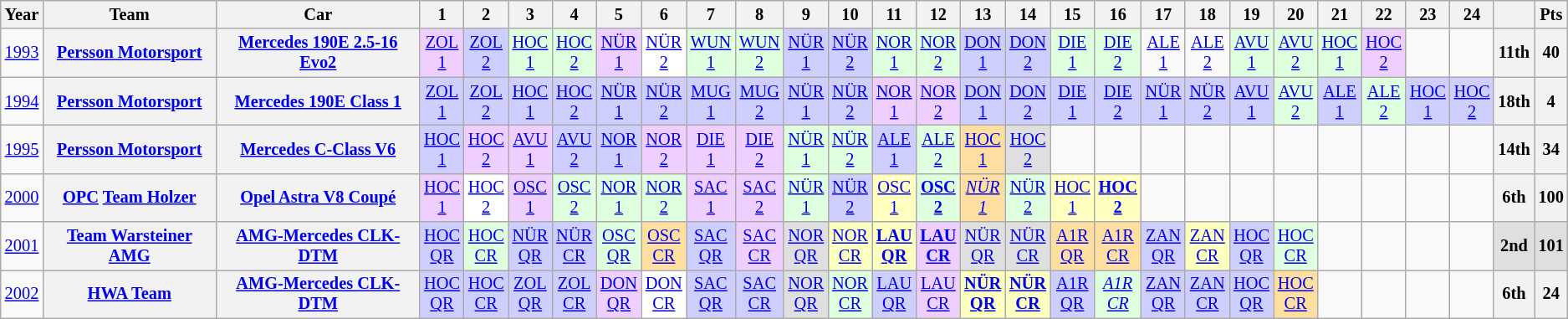<table class="wikitable" border="1" style="text-align:center; font-size:85%;">
<tr>
<th>Year</th>
<th>Team</th>
<th>Car</th>
<th>1</th>
<th>2</th>
<th>3</th>
<th>4</th>
<th>5</th>
<th>6</th>
<th>7</th>
<th>8</th>
<th>9</th>
<th>10</th>
<th>11</th>
<th>12</th>
<th>13</th>
<th>14</th>
<th>15</th>
<th>16</th>
<th>17</th>
<th>18</th>
<th>19</th>
<th>20</th>
<th>21</th>
<th>22</th>
<th>23</th>
<th>24</th>
<th></th>
<th>Pts</th>
</tr>
<tr>
<td><a href='#'>1993</a></td>
<th><a href='#'>Persson Motorsport</a></th>
<th><a href='#'>Mercedes 190E 2.5-16 Evo2</a></th>
<td style="background:#EFCFFF;"><a href='#'>ZOL<br>1</a><br></td>
<td style="background:#CFCFFF;"><a href='#'>ZOL<br>2</a><br></td>
<td style="background:#DFFFDF;"><a href='#'>HOC<br>1</a><br></td>
<td style="background:#DFFFDF;"><a href='#'>HOC<br>2</a><br></td>
<td style="background:#EFCFFF;"><a href='#'>NÜR<br>1</a><br></td>
<td style="background:#FFFFFF;"><a href='#'>NÜR<br>2</a><br></td>
<td style="background:#DFFFDF;"><a href='#'>WUN<br>1</a><br></td>
<td style="background:#DFFFDF;"><a href='#'>WUN<br>2</a><br></td>
<td style="background:#CFCFFF;"><a href='#'>NÜR<br>1</a><br></td>
<td style="background:#CFCFFF;"><a href='#'>NÜR<br>2</a><br></td>
<td style="background:#DFFFDF;"><a href='#'>NOR<br>1</a><br></td>
<td style="background:#DFFFDF;"><a href='#'>NOR<br>2</a><br></td>
<td style="background:#CFCFFF;"><a href='#'>DON<br>1</a><br></td>
<td style="background:#CFCFFF;"><a href='#'>DON<br>2</a><br></td>
<td style="background:#DFFFDF;"><a href='#'>DIE<br>1</a><br></td>
<td style="background:#DFFFDF;"><a href='#'>DIE<br>2</a><br></td>
<td><a href='#'>ALE<br>1</a></td>
<td><a href='#'>ALE<br>2</a></td>
<td style="background:#DFFFDF;"><a href='#'>AVU<br>1</a><br></td>
<td style="background:#DFFFDF;"><a href='#'>AVU<br>2</a><br></td>
<td style="background:#DFFFDF;"><a href='#'>HOC<br>1</a><br></td>
<td style="background:#EFCFFF;"><a href='#'>HOC<br>2</a><br></td>
<td></td>
<td></td>
<th>11th</th>
<th>40</th>
</tr>
<tr>
<td><a href='#'>1994</a></td>
<th><a href='#'>Persson Motorsport</a></th>
<th><a href='#'>Mercedes 190E Class 1</a></th>
<td style="background:#CFCFFF;"><a href='#'>ZOL<br>1</a><br></td>
<td style="background:#CFCFFF;"><a href='#'>ZOL<br>2</a><br></td>
<td style="background:#CFCFFF;"><a href='#'>HOC<br>1</a><br></td>
<td style="background:#CFCFFF;"><a href='#'>HOC<br>2</a><br></td>
<td style="background:#CFCFFF;"><a href='#'>NÜR<br>1</a><br></td>
<td style="background:#CFCFFF;"><a href='#'>NÜR<br>2</a><br></td>
<td style="background:#CFCFFF;"><a href='#'>MUG<br>1</a><br></td>
<td style="background:#CFCFFF;"><a href='#'>MUG<br>2</a><br></td>
<td style="background:#CFCFFF;"><a href='#'>NÜR<br>1</a><br></td>
<td style="background:#CFCFFF;"><a href='#'>NÜR<br>2</a><br></td>
<td style="background:#EFCFFF;"><a href='#'>NOR<br>1</a><br></td>
<td style="background:#EFCFFF;"><a href='#'>NOR<br>2</a><br></td>
<td style="background:#CFCFFF;"><a href='#'>DON<br>1</a><br></td>
<td style="background:#CFCFFF;"><a href='#'>DON<br>2</a><br></td>
<td style="background:#CFCFFF;"><a href='#'>DIE<br>1</a><br></td>
<td style="background:#CFCFFF;"><a href='#'>DIE<br>2</a><br></td>
<td style="background:#CFCFFF;"><a href='#'>NÜR<br>1</a><br></td>
<td style="background:#CFCFFF;"><a href='#'>NÜR<br>2</a><br></td>
<td style="background:#CFCFFF;"><a href='#'>AVU<br>1</a><br></td>
<td style="background:#DFFFDF;"><a href='#'>AVU<br>2</a><br></td>
<td style="background:#CFCFFF;"><a href='#'>ALE<br>1</a><br></td>
<td style="background:#DFFFDF;"><a href='#'>ALE<br>2</a><br></td>
<td style="background:#CFCFFF;"><a href='#'>HOC<br>1</a><br></td>
<td style="background:#CFCFFF;"><a href='#'>HOC<br>2</a><br></td>
<th>18th</th>
<th>4</th>
</tr>
<tr>
<td><a href='#'>1995</a></td>
<th><a href='#'>Persson Motorsport</a></th>
<th><a href='#'>Mercedes C-Class V6</a></th>
<td style="background:#CFCFFF;"><a href='#'>HOC<br>1</a><br></td>
<td style="background:#EFCFFF;"><a href='#'>HOC<br>2</a><br></td>
<td style="background:#EFCFFF;"><a href='#'>AVU<br>1</a><br></td>
<td style="background:#CFCFFF;"><a href='#'>AVU<br>2</a><br></td>
<td style="background:#CFCFFF;"><a href='#'>NOR<br>1</a><br></td>
<td style="background:#EFCFFF;"><a href='#'>NOR<br>2</a><br></td>
<td style="background:#EFCFFF;"><a href='#'>DIE<br>1</a><br></td>
<td style="background:#EFCFFF;"><a href='#'>DIE<br>2</a><br></td>
<td style="background:#DFFFDF;"><a href='#'>NÜR<br>1</a><br></td>
<td style="background:#DFFFDF;"><a href='#'>NÜR<br>2</a><br></td>
<td style="background:#CFCFFF;"><a href='#'>ALE<br>1</a><br></td>
<td style="background:#DFFFDF;"><a href='#'>ALE<br>2</a><br></td>
<td style="background:#FFDF9F;"><a href='#'>HOC<br>1</a><br></td>
<td style="background:#DFDFDF;"><a href='#'>HOC<br>2</a><br></td>
<td></td>
<td></td>
<td></td>
<td></td>
<td></td>
<td></td>
<td></td>
<td></td>
<td></td>
<td></td>
<th>14th</th>
<th>34</th>
</tr>
<tr>
<td><a href='#'>2000</a></td>
<th><a href='#'>OPC</a> <a href='#'>Team Holzer</a></th>
<th><a href='#'>Opel Astra V8 Coupé</a></th>
<td style="background:#EFCFFF;"><a href='#'>HOC<br>1</a><br></td>
<td style="background:#FFFFFF;"><a href='#'>HOC<br>2</a><br></td>
<td style="background:#EFCFFF;"><a href='#'>OSC<br>1</a><br></td>
<td style="background:#DFFFDF;"><a href='#'>OSC<br>2</a><br></td>
<td style="background:#DFFFDF;"><a href='#'>NOR<br>1</a><br></td>
<td style="background:#DFFFDF;"><a href='#'>NOR<br>2</a><br></td>
<td style="background:#EFCFFF;"><a href='#'>SAC<br>1</a><br></td>
<td style="background:#EFCFFF;"><a href='#'>SAC<br>2</a><br></td>
<td style="background:#DFFFDF;"><a href='#'>NÜR<br>1</a><br></td>
<td style="background:#CFCFFF;"><a href='#'>NÜR<br>2</a><br></td>
<td style="background:#FFFFBF;"><a href='#'>OSC<br>1</a><br></td>
<td style="background:#DFFFDF;"><strong><a href='#'>OSC<br>2</a></strong><br></td>
<td style="background:#FFDF9F;"><em><a href='#'>NÜR<br>1</a></em><br></td>
<td style="background:#DFFFDF;"><a href='#'>NÜR<br>2</a><br></td>
<td style="background:#FFFFBF;"><a href='#'>HOC<br>1</a><br></td>
<td style="background:#FFFFBF;"><strong><a href='#'>HOC<br>2</a></strong><br></td>
<td></td>
<td></td>
<td></td>
<td></td>
<td></td>
<td></td>
<td></td>
<td></td>
<th>6th</th>
<th>100</th>
</tr>
<tr>
<td><a href='#'>2001</a></td>
<th><a href='#'>Team Warsteiner</a> <a href='#'>AMG</a></th>
<th><a href='#'>AMG-Mercedes CLK-DTM</a></th>
<td style="background:#CFCFFF;"><a href='#'>HOC<br>QR</a><br></td>
<td style="background:#DFFFDF;"><a href='#'>HOC<br>CR</a><br></td>
<td style="background:#CFCFFF;"><a href='#'>NÜR<br>QR</a><br></td>
<td style="background:#CFCFFF;"><a href='#'>NÜR<br>CR</a><br></td>
<td style="background:#DFFFDF;"><a href='#'>OSC<br>QR</a><br></td>
<td style="background:#FFDF9F;"><a href='#'>OSC<br>CR</a><br></td>
<td style="background:#CFCFFF;"><a href='#'>SAC<br>QR</a><br></td>
<td style="background:#EFCFFF;"><a href='#'>SAC<br>CR</a><br></td>
<td style="background:#DFDFDF;"><a href='#'>NOR<br>QR</a><br></td>
<td style="background:#FBFFBF;"><a href='#'>NOR<br>CR</a><br></td>
<td style="background:#FBFFBF;"><strong><a href='#'>LAU<br>QR</a></strong><br></td>
<td style="background:#EFCFFF;"><strong><a href='#'>LAU<br>CR</a></strong><br></td>
<td style="background:#DFDFDF;"><a href='#'>NÜR<br>QR</a><br></td>
<td style="background:#DFDFDF;"><a href='#'>NÜR<br>CR</a><br></td>
<td style="background:#FFDF9F;"><a href='#'>A1R<br>QR</a><br></td>
<td style="background:#FFDF9F;"><a href='#'>A1R<br>CR</a><br></td>
<td style="background:#CFCFFF;"><a href='#'>ZAN<br>QR</a><br></td>
<td style="background:#FBFFBF;"><a href='#'>ZAN<br>CR</a><br></td>
<td style="background:#CFCFFF;"><a href='#'>HOC<br>QR</a><br></td>
<td style="background:#DFFFDF;"><a href='#'>HOC<br>CR</a><br></td>
<td></td>
<td></td>
<td></td>
<td></td>
<td style="background:#DFDFDF;"><strong>2nd</strong></td>
<td style="background:#DFDFDF;"><strong>101</strong></td>
</tr>
<tr>
<td><a href='#'>2002</a></td>
<th><a href='#'>HWA Team</a></th>
<th><a href='#'>AMG-Mercedes CLK-DTM</a></th>
<td style="background:#CFCFFF;"><a href='#'>HOC<br>QR</a><br></td>
<td style="background:#CFCFFF;"><a href='#'>HOC<br>CR</a><br></td>
<td style="background:#CFCFFF;"><a href='#'>ZOL<br>QR</a><br></td>
<td style="background:#CFCFFF;"><a href='#'>ZOL<br>CR</a><br></td>
<td style="background:#EFCFFF;"><a href='#'>DON<br>QR</a><br></td>
<td style="background:#FFFFFF;"><a href='#'>DON<br>CR</a><br></td>
<td style="background:#CFCFFF;"><a href='#'>SAC<br>QR</a><br></td>
<td style="background:#CFCFFF;"><a href='#'>SAC<br>CR</a><br></td>
<td style="background:#DFDFDF;"><a href='#'>NOR<br>QR</a><br></td>
<td style="background:#DFFFDF;"><a href='#'>NOR<br>CR</a><br></td>
<td style="background:#CFCFFF;"><a href='#'>LAU<br>QR</a><br></td>
<td style="background:#EFCFFF;"><a href='#'>LAU<br>CR</a><br></td>
<td style="background:#FBFFBF;"><strong><a href='#'>NÜR<br>QR</a></strong><br></td>
<td style="background:#FBFFBF;"><strong><a href='#'>NÜR<br>CR</a></strong><br></td>
<td style="background:#CFCFFF;"><a href='#'>A1R<br>QR</a><br></td>
<td style="background:#DFFFDF;"><em><a href='#'>A1R<br>CR</a></em><br></td>
<td style="background:#CFCFFF;"><a href='#'>ZAN<br>QR</a><br></td>
<td style="background:#CFCFFF;"><a href='#'>ZAN<br>CR</a><br></td>
<td style="background:#CFCFFF;"><a href='#'>HOC<br>QR</a><br></td>
<td style="background:#FFDF9F;"><a href='#'>HOC<br>CR</a><br></td>
<td></td>
<td></td>
<td></td>
<td></td>
<th>6th</th>
<th>24</th>
</tr>
</table>
